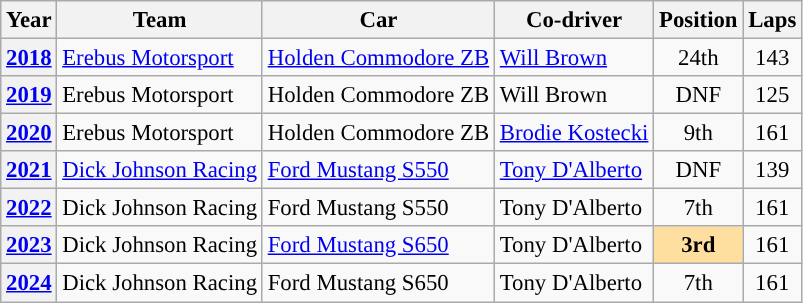<table class="wikitable" style="font-size: 95%;">
<tr>
<th>Year</th>
<th>Team</th>
<th>Car</th>
<th>Co-driver</th>
<th>Position</th>
<th>Laps</th>
</tr>
<tr>
<th><a href='#'>2018</a></th>
<td><a href='#'>Erebus Motorsport</a></td>
<td><a href='#'>Holden Commodore ZB</a></td>
<td> <a href='#'>Will Brown</a></td>
<td align="center">24th</td>
<td align="center">143</td>
</tr>
<tr>
<th><a href='#'>2019</a></th>
<td>Erebus Motorsport</td>
<td>Holden Commodore ZB</td>
<td> Will Brown</td>
<td align="center">DNF</td>
<td align="center">125</td>
</tr>
<tr>
<th><a href='#'>2020</a></th>
<td>Erebus Motorsport</td>
<td>Holden Commodore ZB</td>
<td> <a href='#'>Brodie Kostecki</a></td>
<td align="center">9th</td>
<td align="center">161</td>
</tr>
<tr>
<th><a href='#'>2021</a></th>
<td><a href='#'>Dick Johnson Racing</a></td>
<td><a href='#'>Ford Mustang S550</a></td>
<td> <a href='#'>Tony D'Alberto</a></td>
<td align="center">DNF</td>
<td align="center">139</td>
</tr>
<tr>
<th><a href='#'>2022</a></th>
<td>Dick Johnson Racing</td>
<td>Ford Mustang S550</td>
<td> Tony D'Alberto</td>
<td align="center">7th</td>
<td align="center">161</td>
</tr>
<tr>
<th><a href='#'>2023</a></th>
<td>Dick Johnson Racing</td>
<td><a href='#'>Ford Mustang S650</a></td>
<td> Tony D'Alberto</td>
<td align="center" style="background: #ffdf9f"><strong>3rd</strong></td>
<td align="center">161</td>
</tr>
<tr>
<th><a href='#'>2024</a></th>
<td>Dick Johnson Racing</td>
<td>Ford Mustang S650</td>
<td> Tony D'Alberto</td>
<td align="center">7th</td>
<td align="center">161</td>
</tr>
</table>
